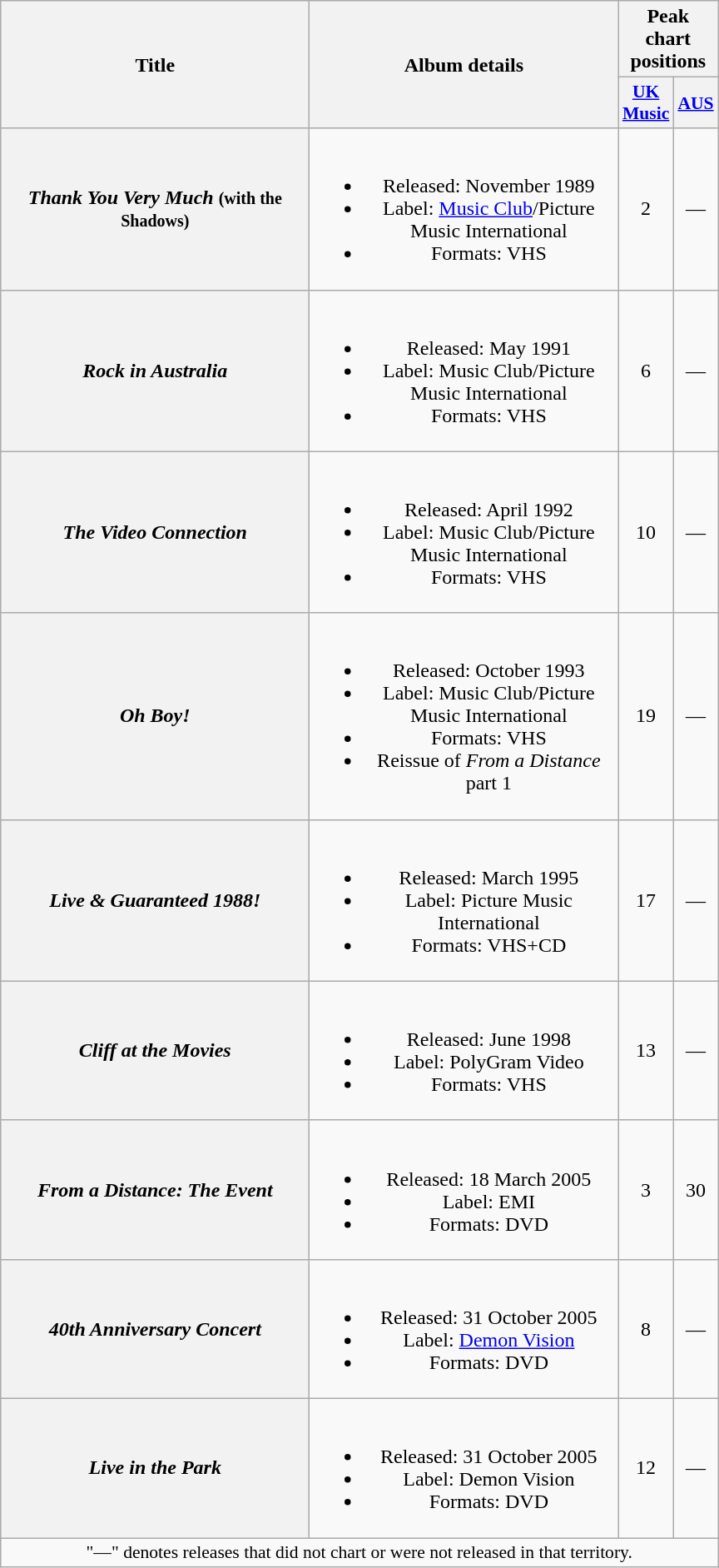<table class="wikitable plainrowheaders" style="text-align:center;">
<tr>
<th rowspan="2" scope="col" style="width:15em;">Title</th>
<th rowspan="2" scope="col" style="width:15em;">Album details</th>
<th colspan="2">Peak chart positions</th>
</tr>
<tr>
<th scope="col" style="width:2em;font-size:90%;"><a href='#'>UK<br>Music</a><br></th>
<th scope="col" style="width:2em;font-size:90%;"><a href='#'>AUS</a><br></th>
</tr>
<tr>
<th scope="row"><em>Thank You Very Much</em> <small>(with the Shadows)</small></th>
<td><br><ul><li>Released: November 1989</li><li>Label: <a href='#'>Music Club</a>/Picture Music International</li><li>Formats: VHS</li></ul></td>
<td>2</td>
<td>—</td>
</tr>
<tr>
<th scope="row"><em>Rock in Australia</em></th>
<td><br><ul><li>Released: May 1991</li><li>Label: Music Club/Picture Music International</li><li>Formats: VHS</li></ul></td>
<td>6</td>
<td>—</td>
</tr>
<tr>
<th scope="row"><em>The Video Connection</em></th>
<td><br><ul><li>Released: April 1992</li><li>Label: Music Club/Picture Music International</li><li>Formats: VHS</li></ul></td>
<td>10</td>
<td>—</td>
</tr>
<tr>
<th scope="row"><em>Oh Boy!</em></th>
<td><br><ul><li>Released: October 1993</li><li>Label: Music Club/Picture Music International</li><li>Formats: VHS</li><li>Reissue of <em>From a Distance</em> part 1</li></ul></td>
<td>19</td>
<td>—</td>
</tr>
<tr>
<th scope="row"><em>Live & Guaranteed 1988!</em></th>
<td><br><ul><li>Released: March 1995</li><li>Label: Picture Music International</li><li>Formats: VHS+CD</li></ul></td>
<td>17</td>
<td>—</td>
</tr>
<tr>
<th scope="row"><em>Cliff at the Movies</em></th>
<td><br><ul><li>Released: June 1998</li><li>Label: PolyGram Video</li><li>Formats: VHS</li></ul></td>
<td>13</td>
<td>—</td>
</tr>
<tr>
<th scope="row"><em>From a Distance: The Event</em></th>
<td><br><ul><li>Released: 18 March 2005</li><li>Label: EMI</li><li>Formats: DVD</li></ul></td>
<td>3</td>
<td>30</td>
</tr>
<tr>
<th scope="row"><em>40th Anniversary Concert</em></th>
<td><br><ul><li>Released: 31 October 2005</li><li>Label: <a href='#'>Demon Vision</a></li><li>Formats: DVD</li></ul></td>
<td>8</td>
<td>—</td>
</tr>
<tr>
<th scope="row"><em>Live in the Park</em></th>
<td><br><ul><li>Released: 31 October 2005</li><li>Label: Demon Vision</li><li>Formats: DVD</li></ul></td>
<td>12</td>
<td>—</td>
</tr>
<tr>
<td colspan="4" style="font-size:90%">"—" denotes releases that did not chart or were not released in that territory.</td>
</tr>
</table>
